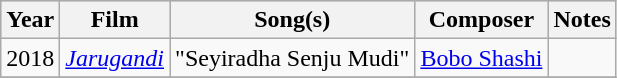<table class="wikitable sortable">
<tr style="background:#ccc; text-align:center;">
<th>Year</th>
<th>Film</th>
<th>Song(s)</th>
<th>Composer</th>
<th>Notes</th>
</tr>
<tr>
<td>2018</td>
<td><em><a href='#'>Jarugandi</a></em></td>
<td>"Seyiradha Senju Mudi"</td>
<td><a href='#'>Bobo Shashi</a></td>
<td></td>
</tr>
<tr>
</tr>
</table>
